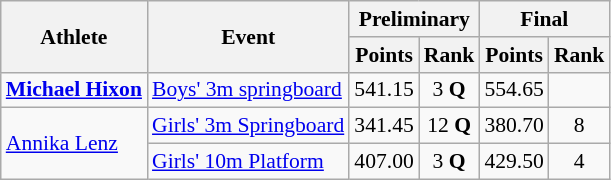<table class=wikitable style=font-size:90%;text-align:center>
<tr>
<th rowspan=2>Athlete</th>
<th rowspan=2>Event</th>
<th colspan=2>Preliminary</th>
<th colspan=2>Final</th>
</tr>
<tr>
<th>Points</th>
<th>Rank</th>
<th>Points</th>
<th>Rank</th>
</tr>
<tr>
<td align=left><strong><a href='#'>Michael Hixon</a></strong></td>
<td align=left><a href='#'>Boys' 3m springboard</a></td>
<td>541.15</td>
<td>3 <strong>Q</strong></td>
<td>554.65</td>
<td></td>
</tr>
<tr>
<td align=left rowspan=2><a href='#'>Annika Lenz</a></td>
<td align=left><a href='#'>Girls' 3m Springboard</a></td>
<td>341.45</td>
<td>12 <strong>Q</strong></td>
<td>380.70</td>
<td>8</td>
</tr>
<tr>
<td align=left><a href='#'>Girls' 10m Platform</a></td>
<td>407.00</td>
<td>3 <strong>Q</strong></td>
<td>429.50</td>
<td>4</td>
</tr>
</table>
